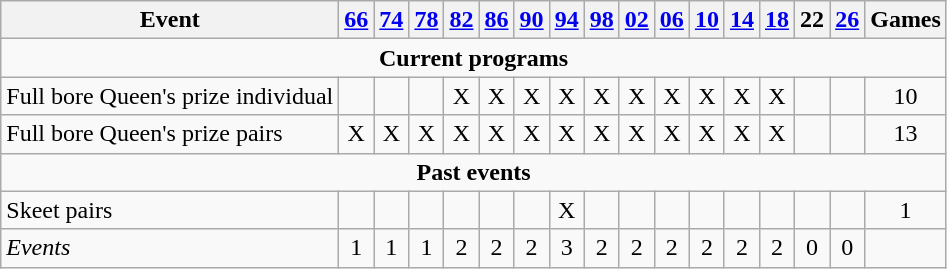<table class="wikitable">
<tr>
<th>Event</th>
<th><a href='#'>66</a></th>
<th><a href='#'>74</a></th>
<th><a href='#'>78</a></th>
<th><a href='#'>82</a></th>
<th><a href='#'>86</a></th>
<th><a href='#'>90</a></th>
<th><a href='#'>94</a></th>
<th><a href='#'>98</a></th>
<th><a href='#'>02</a></th>
<th><a href='#'>06</a></th>
<th><a href='#'>10</a></th>
<th><a href='#'>14</a></th>
<th><a href='#'>18</a></th>
<th>22</th>
<th><a href='#'>26</a></th>
<th>Games</th>
</tr>
<tr>
<td align=center colspan=17><strong>Current programs</strong></td>
</tr>
<tr align=center>
<td align=left>Full bore Queen's prize individual</td>
<td></td>
<td></td>
<td></td>
<td>X</td>
<td>X</td>
<td>X</td>
<td>X</td>
<td>X</td>
<td>X</td>
<td>X</td>
<td>X</td>
<td>X</td>
<td>X</td>
<td></td>
<td></td>
<td>10</td>
</tr>
<tr align=center>
<td align=left>Full bore Queen's prize pairs</td>
<td>X</td>
<td>X</td>
<td>X</td>
<td>X</td>
<td>X</td>
<td>X</td>
<td>X</td>
<td>X</td>
<td>X</td>
<td>X</td>
<td>X</td>
<td>X</td>
<td>X</td>
<td></td>
<td></td>
<td>13</td>
</tr>
<tr>
<td align=center colspan=17><strong>Past events</strong></td>
</tr>
<tr align=center>
<td align=left>Skeet pairs</td>
<td></td>
<td></td>
<td></td>
<td></td>
<td></td>
<td></td>
<td>X</td>
<td></td>
<td></td>
<td></td>
<td></td>
<td></td>
<td></td>
<td></td>
<td></td>
<td>1</td>
</tr>
<tr align=center>
<td align=left><em>Events</em></td>
<td>1</td>
<td>1</td>
<td>1</td>
<td>2</td>
<td>2</td>
<td>2</td>
<td>3</td>
<td>2</td>
<td>2</td>
<td>2</td>
<td>2</td>
<td>2</td>
<td>2</td>
<td>0</td>
<td>0</td>
<td></td>
</tr>
</table>
